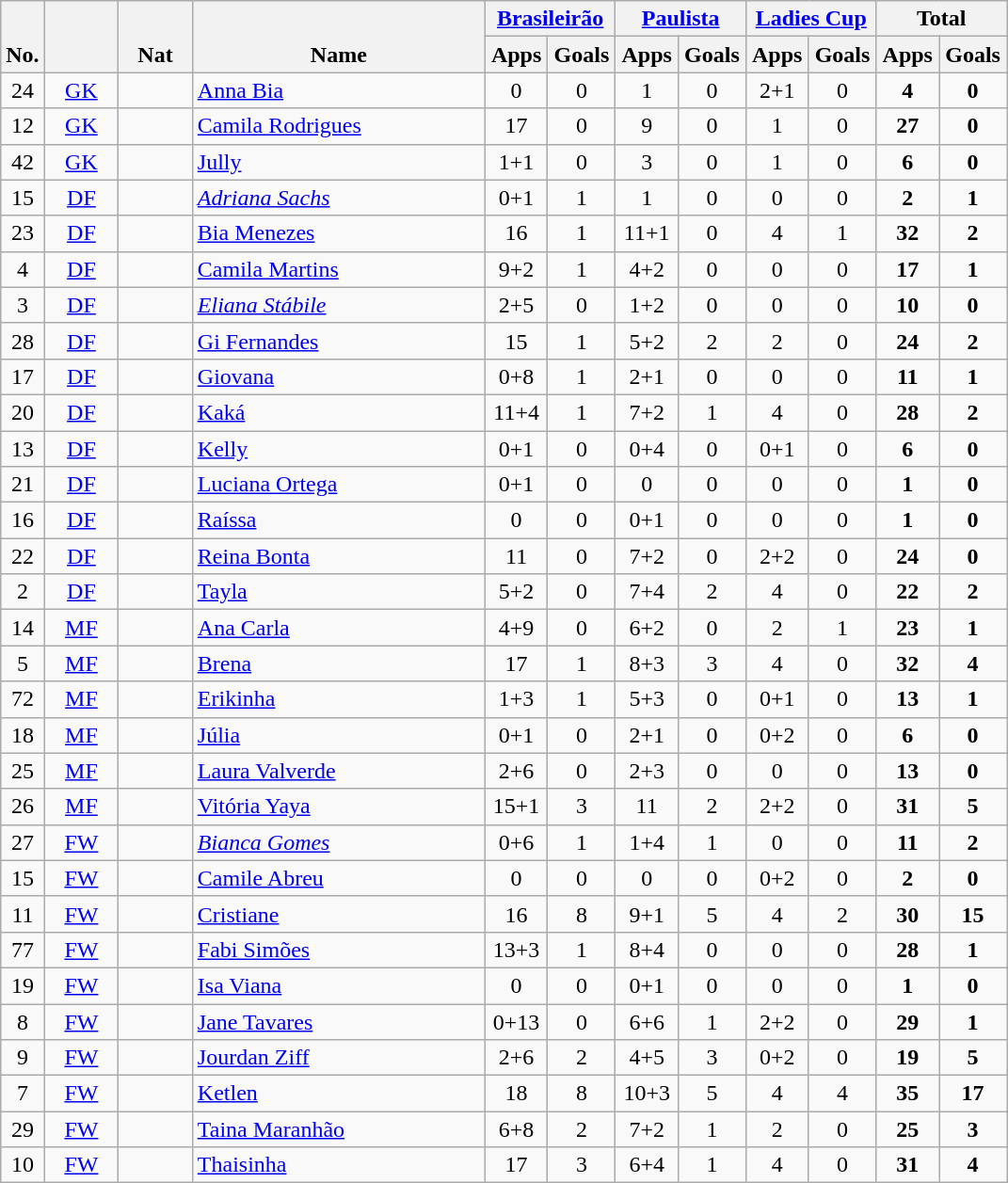<table class="wikitable sortable" style="text-align:center;">
<tr>
<th rowspan="2"  style="width:20px; vertical-align:bottom;">No.</th>
<th rowspan="2"  style="width:45px; vertical-align:bottom;"></th>
<th rowspan="2"  style="width:45px; vertical-align:bottom;">Nat</th>
<th rowspan="2"  style="width:200px; vertical-align:bottom;">Name</th>
<th colspan="2" style="width:85px;"><a href='#'>Brasileirão</a></th>
<th colspan="2" style="width:85px;"><a href='#'>Paulista</a></th>
<th colspan="2" style="width:85px;"><a href='#'>Ladies Cup</a></th>
<th colspan="2" style="width:85px;">Total</th>
</tr>
<tr>
<th>Apps</th>
<th>Goals</th>
<th>Apps</th>
<th>Goals</th>
<th>Apps</th>
<th>Goals</th>
<th>Apps</th>
<th>Goals</th>
</tr>
<tr>
<td>24</td>
<td><a href='#'>GK</a></td>
<td></td>
<td align=left><a href='#'>Anna Bia</a></td>
<td>0</td>
<td>0</td>
<td>1</td>
<td>0</td>
<td>2+1</td>
<td>0</td>
<td><strong>4</strong></td>
<td><strong>0</strong></td>
</tr>
<tr>
<td>12</td>
<td><a href='#'>GK</a></td>
<td></td>
<td align=left><a href='#'>Camila Rodrigues</a></td>
<td>17</td>
<td>0</td>
<td>9</td>
<td>0</td>
<td>1</td>
<td>0</td>
<td><strong>27</strong></td>
<td><strong>0</strong></td>
</tr>
<tr>
<td>42</td>
<td><a href='#'>GK</a></td>
<td></td>
<td align=left><a href='#'>Jully</a></td>
<td>1+1</td>
<td>0</td>
<td>3</td>
<td>0</td>
<td>1</td>
<td>0</td>
<td><strong>6</strong></td>
<td><strong>0</strong></td>
</tr>
<tr>
<td>15</td>
<td><a href='#'>DF</a></td>
<td></td>
<td align=left><em><a href='#'>Adriana Sachs</a></em></td>
<td>0+1</td>
<td>1</td>
<td>1</td>
<td>0</td>
<td>0</td>
<td>0</td>
<td><strong>2</strong></td>
<td><strong>1</strong></td>
</tr>
<tr>
<td>23</td>
<td><a href='#'>DF</a></td>
<td></td>
<td align=left><a href='#'>Bia Menezes</a></td>
<td>16</td>
<td>1</td>
<td>11+1</td>
<td>0</td>
<td>4</td>
<td>1</td>
<td><strong>32</strong></td>
<td><strong>2</strong></td>
</tr>
<tr>
<td>4</td>
<td><a href='#'>DF</a></td>
<td></td>
<td align=left><a href='#'>Camila Martins</a></td>
<td>9+2</td>
<td>1</td>
<td>4+2</td>
<td>0</td>
<td>0</td>
<td>0</td>
<td><strong>17</strong></td>
<td><strong>1</strong></td>
</tr>
<tr>
<td>3</td>
<td><a href='#'>DF</a></td>
<td></td>
<td align=left><em><a href='#'>Eliana Stábile</a></em></td>
<td>2+5</td>
<td>0</td>
<td>1+2</td>
<td>0</td>
<td>0</td>
<td>0</td>
<td><strong>10</strong></td>
<td><strong>0</strong></td>
</tr>
<tr>
<td>28</td>
<td><a href='#'>DF</a></td>
<td></td>
<td align=left><a href='#'>Gi Fernandes</a></td>
<td>15</td>
<td>1</td>
<td>5+2</td>
<td>2</td>
<td>2</td>
<td>0</td>
<td><strong>24</strong></td>
<td><strong>2</strong></td>
</tr>
<tr>
<td>17</td>
<td><a href='#'>DF</a></td>
<td></td>
<td align=left><a href='#'>Giovana</a></td>
<td>0+8</td>
<td>1</td>
<td>2+1</td>
<td>0</td>
<td>0</td>
<td>0</td>
<td><strong>11</strong></td>
<td><strong>1</strong></td>
</tr>
<tr>
<td>20</td>
<td><a href='#'>DF</a></td>
<td></td>
<td align=left><a href='#'>Kaká</a></td>
<td>11+4</td>
<td>1</td>
<td>7+2</td>
<td>1</td>
<td>4</td>
<td>0</td>
<td><strong>28</strong></td>
<td><strong>2</strong></td>
</tr>
<tr>
<td>13</td>
<td><a href='#'>DF</a></td>
<td></td>
<td align=left><a href='#'>Kelly</a></td>
<td>0+1</td>
<td>0</td>
<td>0+4</td>
<td>0</td>
<td>0+1</td>
<td>0</td>
<td><strong>6</strong></td>
<td><strong>0</strong></td>
</tr>
<tr>
<td>21</td>
<td><a href='#'>DF</a></td>
<td></td>
<td align=left><a href='#'>Luciana Ortega</a></td>
<td>0+1</td>
<td>0</td>
<td>0</td>
<td>0</td>
<td>0</td>
<td>0</td>
<td><strong>1</strong></td>
<td><strong>0</strong></td>
</tr>
<tr>
<td>16</td>
<td><a href='#'>DF</a></td>
<td></td>
<td align=left><a href='#'>Raíssa</a></td>
<td>0</td>
<td>0</td>
<td>0+1</td>
<td>0</td>
<td>0</td>
<td>0</td>
<td><strong>1</strong></td>
<td><strong>0</strong></td>
</tr>
<tr>
<td>22</td>
<td><a href='#'>DF</a></td>
<td></td>
<td align=left><a href='#'>Reina Bonta</a></td>
<td>11</td>
<td>0</td>
<td>7+2</td>
<td>0</td>
<td>2+2</td>
<td>0</td>
<td><strong>24</strong></td>
<td><strong>0</strong></td>
</tr>
<tr>
<td>2</td>
<td><a href='#'>DF</a></td>
<td></td>
<td align=left><a href='#'>Tayla</a></td>
<td>5+2</td>
<td>0</td>
<td>7+4</td>
<td>2</td>
<td>4</td>
<td>0</td>
<td><strong>22</strong></td>
<td><strong>2</strong></td>
</tr>
<tr>
<td>14</td>
<td><a href='#'>MF</a></td>
<td></td>
<td align=left><a href='#'>Ana Carla</a></td>
<td>4+9</td>
<td>0</td>
<td>6+2</td>
<td>0</td>
<td>2</td>
<td>1</td>
<td><strong>23</strong></td>
<td><strong>1</strong></td>
</tr>
<tr>
<td>5</td>
<td><a href='#'>MF</a></td>
<td></td>
<td align=left><a href='#'>Brena</a></td>
<td>17</td>
<td>1</td>
<td>8+3</td>
<td>3</td>
<td>4</td>
<td>0</td>
<td><strong>32</strong></td>
<td><strong>4</strong></td>
</tr>
<tr>
<td>72</td>
<td><a href='#'>MF</a></td>
<td></td>
<td align=left><a href='#'>Erikinha</a></td>
<td>1+3</td>
<td>1</td>
<td>5+3</td>
<td>0</td>
<td>0+1</td>
<td>0</td>
<td><strong>13</strong></td>
<td><strong>1</strong></td>
</tr>
<tr>
<td>18</td>
<td><a href='#'>MF</a></td>
<td></td>
<td align=left><a href='#'>Júlia</a></td>
<td>0+1</td>
<td>0</td>
<td>2+1</td>
<td>0</td>
<td>0+2</td>
<td>0</td>
<td><strong>6</strong></td>
<td><strong>0</strong></td>
</tr>
<tr>
<td>25</td>
<td><a href='#'>MF</a></td>
<td></td>
<td align=left><a href='#'>Laura Valverde</a></td>
<td>2+6</td>
<td>0</td>
<td>2+3</td>
<td>0</td>
<td>0</td>
<td>0</td>
<td><strong>13</strong></td>
<td><strong>0</strong></td>
</tr>
<tr>
<td>26</td>
<td><a href='#'>MF</a></td>
<td></td>
<td align=left><a href='#'>Vitória Yaya</a></td>
<td>15+1</td>
<td>3</td>
<td>11</td>
<td>2</td>
<td>2+2</td>
<td>0</td>
<td><strong>31</strong></td>
<td><strong>5</strong></td>
</tr>
<tr>
<td>27</td>
<td><a href='#'>FW</a></td>
<td></td>
<td align=left><em><a href='#'>Bianca Gomes</a></em></td>
<td>0+6</td>
<td>1</td>
<td>1+4</td>
<td>1</td>
<td>0</td>
<td>0</td>
<td><strong>11</strong></td>
<td><strong>2</strong></td>
</tr>
<tr>
<td>15</td>
<td><a href='#'>FW</a></td>
<td></td>
<td align=left><a href='#'>Camile Abreu</a></td>
<td>0</td>
<td>0</td>
<td>0</td>
<td>0</td>
<td>0+2</td>
<td>0</td>
<td><strong>2</strong></td>
<td><strong>0</strong></td>
</tr>
<tr>
<td>11</td>
<td><a href='#'>FW</a></td>
<td></td>
<td align=left><a href='#'>Cristiane</a></td>
<td>16</td>
<td>8</td>
<td>9+1</td>
<td>5</td>
<td>4</td>
<td>2</td>
<td><strong>30</strong></td>
<td><strong>15</strong></td>
</tr>
<tr>
<td>77</td>
<td><a href='#'>FW</a></td>
<td></td>
<td align=left><a href='#'>Fabi Simões</a></td>
<td>13+3</td>
<td>1</td>
<td>8+4</td>
<td>0</td>
<td>0</td>
<td>0</td>
<td><strong>28</strong></td>
<td><strong>1</strong></td>
</tr>
<tr>
<td>19</td>
<td><a href='#'>FW</a></td>
<td></td>
<td align=left><a href='#'>Isa Viana</a></td>
<td>0</td>
<td>0</td>
<td>0+1</td>
<td>0</td>
<td>0</td>
<td>0</td>
<td><strong>1</strong></td>
<td><strong>0</strong></td>
</tr>
<tr>
<td>8</td>
<td><a href='#'>FW</a></td>
<td></td>
<td align=left><a href='#'>Jane Tavares</a></td>
<td>0+13</td>
<td>0</td>
<td>6+6</td>
<td>1</td>
<td>2+2</td>
<td>0</td>
<td><strong>29</strong></td>
<td><strong>1</strong></td>
</tr>
<tr>
<td>9</td>
<td><a href='#'>FW</a></td>
<td></td>
<td align=left><a href='#'>Jourdan Ziff</a></td>
<td>2+6</td>
<td>2</td>
<td>4+5</td>
<td>3</td>
<td>0+2</td>
<td>0</td>
<td><strong>19</strong></td>
<td><strong>5</strong></td>
</tr>
<tr>
<td>7</td>
<td><a href='#'>FW</a></td>
<td></td>
<td align=left><a href='#'>Ketlen</a></td>
<td>18</td>
<td>8</td>
<td>10+3</td>
<td>5</td>
<td>4</td>
<td>4</td>
<td><strong>35</strong></td>
<td><strong>17</strong></td>
</tr>
<tr>
<td>29</td>
<td><a href='#'>FW</a></td>
<td></td>
<td align=left><a href='#'>Taina Maranhão</a></td>
<td>6+8</td>
<td>2</td>
<td>7+2</td>
<td>1</td>
<td>2</td>
<td>0</td>
<td><strong>25</strong></td>
<td><strong>3</strong></td>
</tr>
<tr>
<td>10</td>
<td><a href='#'>FW</a></td>
<td></td>
<td align=left><a href='#'>Thaisinha</a></td>
<td>17</td>
<td>3</td>
<td>6+4</td>
<td>1</td>
<td>4</td>
<td>0</td>
<td><strong>31</strong></td>
<td><strong>4</strong></td>
</tr>
</table>
